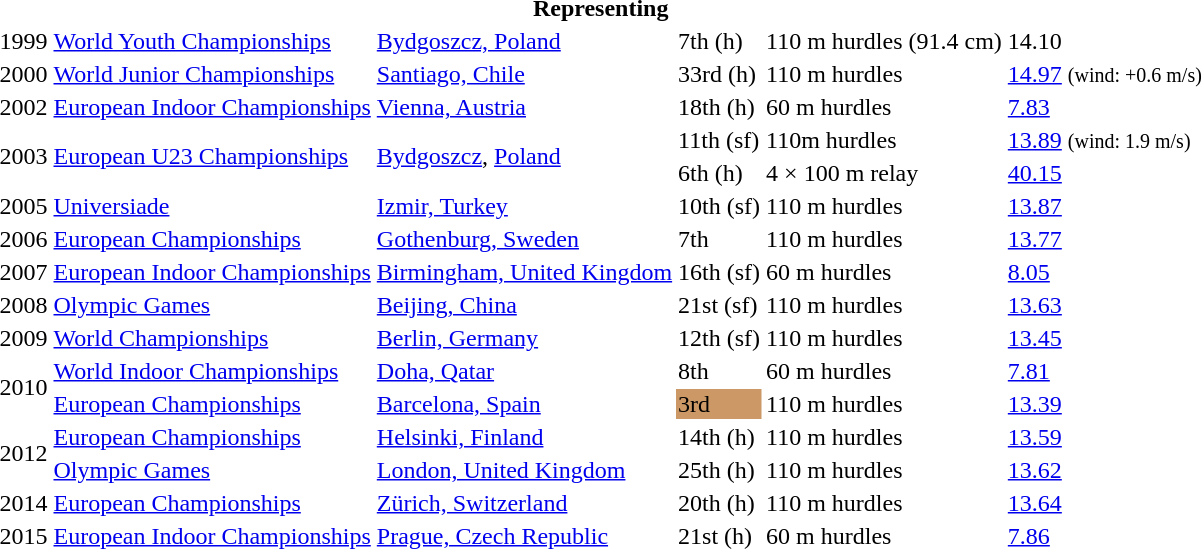<table>
<tr>
<th colspan="6">Representing </th>
</tr>
<tr>
<td>1999</td>
<td><a href='#'>World Youth Championships</a></td>
<td><a href='#'>Bydgoszcz, Poland</a></td>
<td>7th (h)</td>
<td>110 m hurdles (91.4 cm)</td>
<td>14.10</td>
</tr>
<tr>
<td>2000</td>
<td><a href='#'>World Junior Championships</a></td>
<td><a href='#'>Santiago, Chile</a></td>
<td>33rd (h)</td>
<td>110 m hurdles</td>
<td><a href='#'>14.97</a> <small>(wind: +0.6 m/s)</small></td>
</tr>
<tr>
<td>2002</td>
<td><a href='#'>European Indoor Championships</a></td>
<td><a href='#'>Vienna, Austria</a></td>
<td>18th (h)</td>
<td>60 m hurdles</td>
<td><a href='#'>7.83</a></td>
</tr>
<tr>
<td rowspan=2>2003</td>
<td rowspan=2><a href='#'>European U23 Championships</a></td>
<td rowspan=2><a href='#'>Bydgoszcz</a>, <a href='#'>Poland</a></td>
<td>11th (sf)</td>
<td>110m hurdles</td>
<td><a href='#'>13.89</a> <small>(wind: 1.9 m/s)</small></td>
</tr>
<tr>
<td>6th (h)</td>
<td>4 × 100 m relay</td>
<td><a href='#'>40.15</a></td>
</tr>
<tr>
<td>2005</td>
<td><a href='#'>Universiade</a></td>
<td><a href='#'>Izmir, Turkey</a></td>
<td>10th (sf)</td>
<td>110 m hurdles</td>
<td><a href='#'>13.87</a></td>
</tr>
<tr>
<td>2006</td>
<td><a href='#'>European Championships</a></td>
<td><a href='#'>Gothenburg, Sweden</a></td>
<td>7th</td>
<td>110 m hurdles</td>
<td><a href='#'>13.77</a></td>
</tr>
<tr>
<td>2007</td>
<td><a href='#'>European Indoor Championships</a></td>
<td><a href='#'>Birmingham, United Kingdom</a></td>
<td>16th (sf)</td>
<td>60 m hurdles</td>
<td><a href='#'>8.05</a></td>
</tr>
<tr>
<td>2008</td>
<td><a href='#'>Olympic Games</a></td>
<td><a href='#'>Beijing, China</a></td>
<td>21st (sf)</td>
<td>110 m hurdles</td>
<td><a href='#'>13.63</a></td>
</tr>
<tr>
<td>2009</td>
<td><a href='#'>World Championships</a></td>
<td><a href='#'>Berlin, Germany</a></td>
<td>12th (sf)</td>
<td>110 m hurdles</td>
<td><a href='#'>13.45</a></td>
</tr>
<tr>
<td rowspan=2>2010</td>
<td><a href='#'>World Indoor Championships</a></td>
<td><a href='#'>Doha, Qatar</a></td>
<td>8th</td>
<td>60 m hurdles</td>
<td><a href='#'>7.81</a></td>
</tr>
<tr>
<td><a href='#'>European Championships</a></td>
<td><a href='#'>Barcelona, Spain</a></td>
<td bgcolor=cc9966>3rd</td>
<td>110 m hurdles</td>
<td><a href='#'>13.39</a></td>
</tr>
<tr>
<td rowspan=2>2012</td>
<td><a href='#'>European Championships</a></td>
<td><a href='#'>Helsinki, Finland</a></td>
<td>14th (h)</td>
<td>110 m hurdles</td>
<td><a href='#'>13.59</a></td>
</tr>
<tr>
<td><a href='#'>Olympic Games</a></td>
<td><a href='#'>London, United Kingdom</a></td>
<td>25th (h)</td>
<td>110 m hurdles</td>
<td><a href='#'>13.62</a></td>
</tr>
<tr>
<td>2014</td>
<td><a href='#'>European Championships</a></td>
<td><a href='#'>Zürich, Switzerland</a></td>
<td>20th (h)</td>
<td>110 m hurdles</td>
<td><a href='#'>13.64</a></td>
</tr>
<tr>
<td>2015</td>
<td><a href='#'>European Indoor Championships</a></td>
<td><a href='#'>Prague, Czech Republic</a></td>
<td>21st (h)</td>
<td>60 m hurdles</td>
<td><a href='#'>7.86</a></td>
</tr>
</table>
